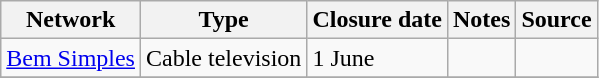<table class="wikitable sortable">
<tr>
<th>Network</th>
<th>Type</th>
<th>Closure date</th>
<th>Notes</th>
<th>Source</th>
</tr>
<tr>
<td><a href='#'>Bem Simples</a></td>
<td>Cable television</td>
<td>1 June</td>
<td></td>
<td></td>
</tr>
<tr>
</tr>
</table>
